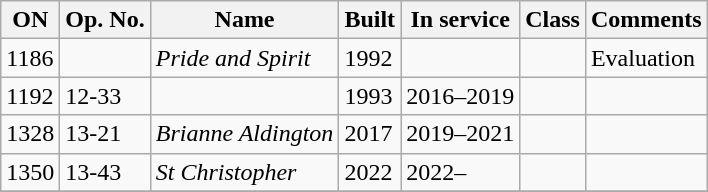<table class="wikitable">
<tr>
<th>ON</th>
<th>Op. No.</th>
<th>Name</th>
<th>Built</th>
<th>In service</th>
<th>Class</th>
<th>Comments</th>
</tr>
<tr>
<td>1186</td>
<td></td>
<td><em>Pride and Spirit</em></td>
<td>1992</td>
<td></td>
<td></td>
<td>Evaluation</td>
</tr>
<tr>
<td>1192</td>
<td>12-33</td>
<td></td>
<td>1993</td>
<td>2016–2019</td>
<td></td>
<td></td>
</tr>
<tr>
<td>1328</td>
<td>13-21</td>
<td><em>Brianne Aldington</em></td>
<td>2017</td>
<td>2019–2021</td>
<td></td>
<td></td>
</tr>
<tr>
<td>1350</td>
<td>13-43</td>
<td><em>St Christopher</em></td>
<td>2022</td>
<td>2022–</td>
<td></td>
<td></td>
</tr>
<tr>
</tr>
</table>
